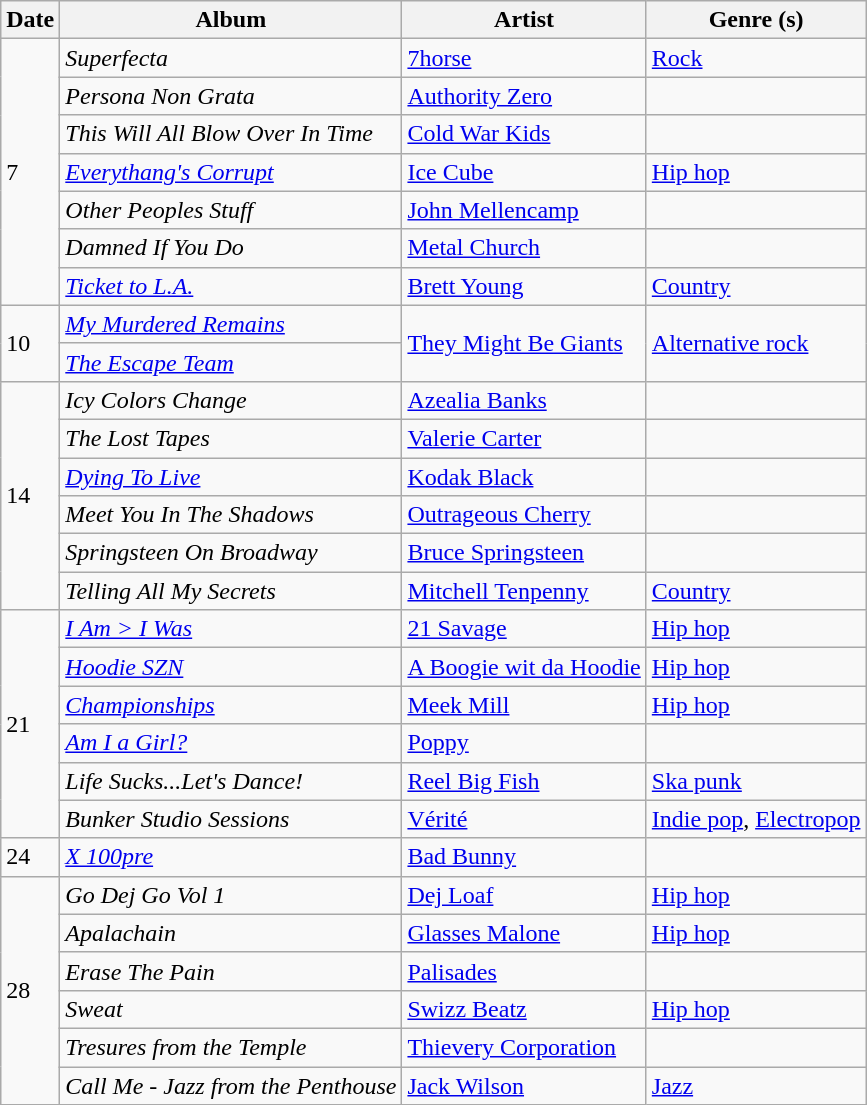<table class="wikitable">
<tr>
<th>Date</th>
<th>Album</th>
<th>Artist</th>
<th>Genre (s)</th>
</tr>
<tr>
<td rowspan="7">7</td>
<td><em>Superfecta</em></td>
<td><a href='#'>7horse</a></td>
<td><a href='#'>Rock</a></td>
</tr>
<tr>
<td><em>Persona Non Grata</em></td>
<td><a href='#'>Authority Zero</a></td>
<td></td>
</tr>
<tr>
<td><em>This Will All Blow Over In Time</em></td>
<td><a href='#'>Cold War Kids</a></td>
<td></td>
</tr>
<tr>
<td><em><a href='#'>Everythang's Corrupt</a></em></td>
<td><a href='#'>Ice Cube</a></td>
<td><a href='#'>Hip hop</a></td>
</tr>
<tr>
<td><em>Other Peoples Stuff</em></td>
<td><a href='#'>John Mellencamp</a></td>
<td></td>
</tr>
<tr>
<td><em>Damned If You Do</em></td>
<td><a href='#'>Metal Church</a></td>
<td></td>
</tr>
<tr>
<td><em><a href='#'>Ticket to L.A.</a></em></td>
<td><a href='#'>Brett Young</a></td>
<td><a href='#'>Country</a></td>
</tr>
<tr>
<td rowspan="2">10</td>
<td><em><a href='#'>My Murdered Remains</a></em></td>
<td rowspan="2"><a href='#'>They Might Be Giants</a></td>
<td rowspan="2"><a href='#'>Alternative rock</a></td>
</tr>
<tr>
<td><em><a href='#'>The Escape Team</a></em></td>
</tr>
<tr>
<td rowspan="6">14</td>
<td><em>Icy Colors Change</em></td>
<td><a href='#'>Azealia Banks</a></td>
<td></td>
</tr>
<tr>
<td><em>The Lost Tapes</em></td>
<td><a href='#'>Valerie Carter</a></td>
<td></td>
</tr>
<tr>
<td><em><a href='#'>Dying To Live</a></em></td>
<td><a href='#'>Kodak Black</a></td>
<td></td>
</tr>
<tr>
<td><em>Meet You In The Shadows</em></td>
<td><a href='#'>Outrageous Cherry</a></td>
<td></td>
</tr>
<tr>
<td><em>Springsteen On Broadway</em></td>
<td><a href='#'>Bruce Springsteen</a></td>
<td></td>
</tr>
<tr>
<td><em>Telling All My Secrets</em></td>
<td><a href='#'>Mitchell Tenpenny</a></td>
<td><a href='#'>Country</a></td>
</tr>
<tr>
<td rowspan="6">21</td>
<td><em><a href='#'>I Am > I Was</a></em></td>
<td><a href='#'>21 Savage</a></td>
<td><a href='#'>Hip hop</a></td>
</tr>
<tr>
<td><em><a href='#'>Hoodie SZN</a></em></td>
<td><a href='#'>A Boogie wit da Hoodie</a></td>
<td><a href='#'>Hip hop</a></td>
</tr>
<tr>
<td><em><a href='#'>Championships</a></em></td>
<td><a href='#'>Meek Mill</a></td>
<td><a href='#'>Hip hop</a></td>
</tr>
<tr>
<td><em><a href='#'>Am I a Girl?</a></em></td>
<td><a href='#'>Poppy</a></td>
<td></td>
</tr>
<tr>
<td><em>Life Sucks...Let's Dance!</em></td>
<td><a href='#'>Reel Big Fish</a></td>
<td><a href='#'>Ska punk</a></td>
</tr>
<tr>
<td><em>Bunker Studio Sessions</em></td>
<td><a href='#'>Vérité</a></td>
<td><a href='#'>Indie pop</a>, <a href='#'>Electropop</a></td>
</tr>
<tr>
<td>24</td>
<td><em><a href='#'>X 100pre</a></em></td>
<td><a href='#'>Bad Bunny</a></td>
<td></td>
</tr>
<tr>
<td rowspan="6">28</td>
<td><em>Go Dej Go Vol 1</em></td>
<td><a href='#'>Dej Loaf</a></td>
<td><a href='#'>Hip hop</a></td>
</tr>
<tr>
<td><em>Apalachain</em></td>
<td><a href='#'>Glasses Malone</a></td>
<td><a href='#'>Hip hop</a></td>
</tr>
<tr>
<td><em>Erase The Pain</em></td>
<td><a href='#'>Palisades</a></td>
<td></td>
</tr>
<tr>
<td><em>Sweat</em></td>
<td><a href='#'>Swizz Beatz</a></td>
<td><a href='#'>Hip hop</a></td>
</tr>
<tr>
<td><em>Tresures from the Temple</em></td>
<td><a href='#'>Thievery Corporation</a></td>
<td></td>
</tr>
<tr>
<td><em>Call Me - Jazz from the Penthouse</em></td>
<td><a href='#'>Jack Wilson</a></td>
<td><a href='#'>Jazz</a></td>
</tr>
</table>
